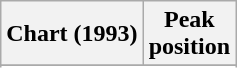<table class="wikitable sortable">
<tr>
<th align="left">Chart (1993)</th>
<th align="center">Peak<br>position</th>
</tr>
<tr>
</tr>
<tr>
</tr>
</table>
